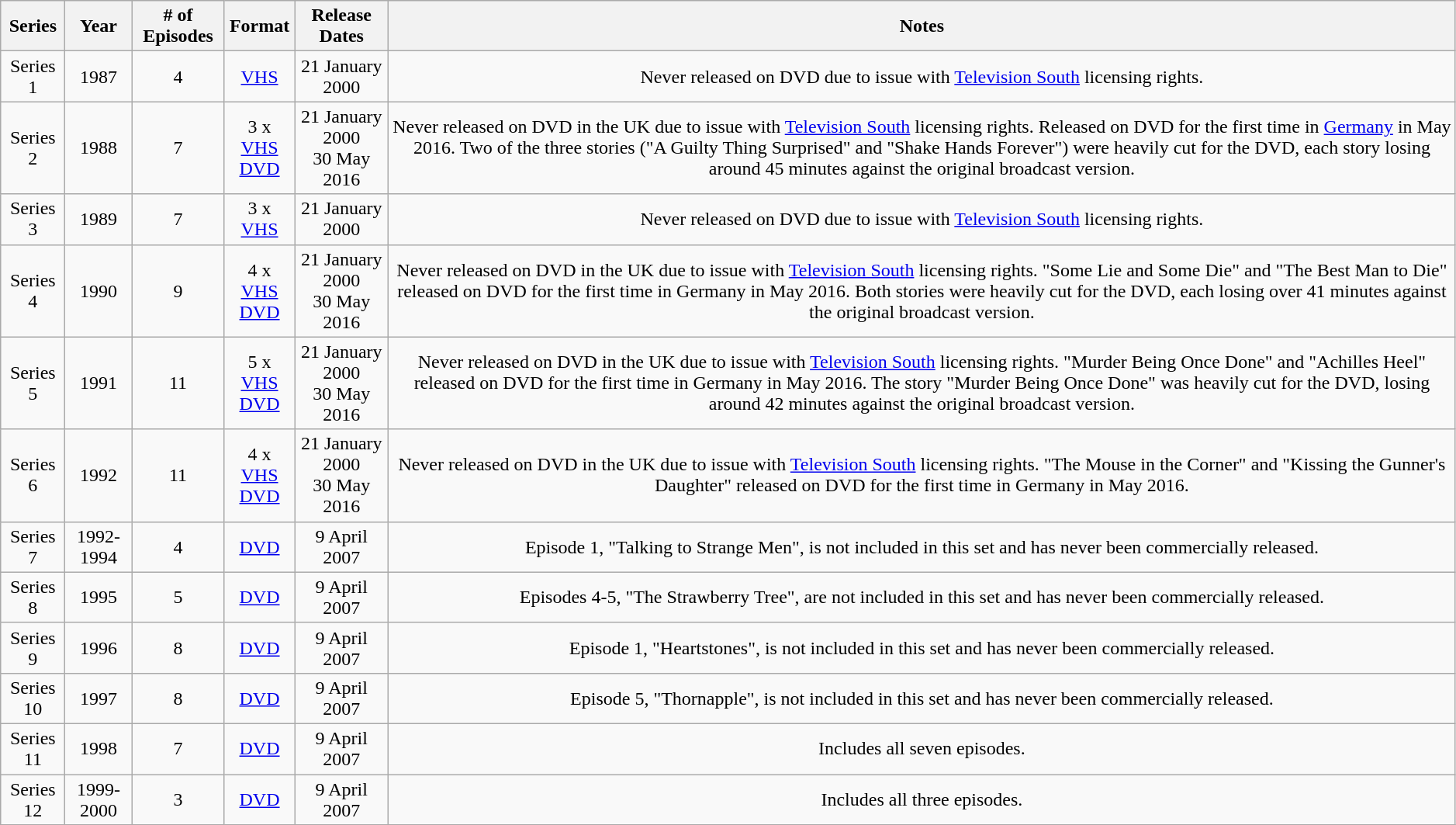<table class="wikitable"  style="width:99%; left:0 auto; text-align:center;">
<tr>
<th>Series</th>
<th>Year</th>
<th># of Episodes</th>
<th>Format</th>
<th>Release Dates</th>
<th>Notes</th>
</tr>
<tr>
<td>Series 1</td>
<td>1987</td>
<td>4</td>
<td><a href='#'>VHS</a></td>
<td>21 January 2000</td>
<td>Never released on DVD due to issue with <a href='#'>Television South</a> licensing rights.</td>
</tr>
<tr>
<td>Series 2</td>
<td>1988</td>
<td>7</td>
<td>3 x <a href='#'>VHS</a><br><a href='#'>DVD</a></td>
<td>21 January 2000<br>30 May 2016</td>
<td>Never released on DVD in the UK due to issue with <a href='#'>Television South</a> licensing rights. Released on DVD for the first time in <a href='#'>Germany</a> in May 2016. Two of the three stories ("A Guilty Thing Surprised" and "Shake Hands Forever") were heavily cut for the DVD, each story losing around 45 minutes against the original broadcast version.</td>
</tr>
<tr>
<td>Series 3</td>
<td>1989</td>
<td>7</td>
<td>3 x <a href='#'>VHS</a></td>
<td>21 January 2000</td>
<td>Never released on DVD due to issue with <a href='#'>Television South</a> licensing rights.</td>
</tr>
<tr>
<td>Series 4</td>
<td>1990</td>
<td>9</td>
<td>4 x <a href='#'>VHS</a><br><a href='#'>DVD</a></td>
<td>21 January 2000<br>30 May 2016</td>
<td>Never released on DVD in the UK due to issue with <a href='#'>Television South</a> licensing rights. "Some Lie and Some Die" and "The Best Man to Die" released on DVD for the first time in Germany in May 2016. Both stories were heavily cut for the DVD, each losing over 41 minutes against the original broadcast version.</td>
</tr>
<tr>
<td>Series 5</td>
<td>1991</td>
<td>11</td>
<td>5 x <a href='#'>VHS</a><br><a href='#'>DVD</a></td>
<td>21 January 2000<br>30 May 2016</td>
<td>Never released on DVD in the UK due to issue with <a href='#'>Television South</a> licensing rights. "Murder Being Once Done" and "Achilles Heel" released on DVD for the first time in Germany in May 2016. The story "Murder Being Once Done" was heavily cut for the DVD, losing around 42 minutes against the original broadcast version.</td>
</tr>
<tr>
<td>Series 6</td>
<td>1992</td>
<td>11</td>
<td>4 x <a href='#'>VHS</a><br><a href='#'>DVD</a></td>
<td>21 January 2000<br>30 May 2016</td>
<td>Never released on DVD in the UK due to issue with <a href='#'>Television South</a> licensing rights. "The Mouse in the Corner" and "Kissing the Gunner's Daughter" released on DVD for the first time in Germany in May 2016.</td>
</tr>
<tr>
<td>Series 7</td>
<td>1992-1994</td>
<td>4</td>
<td><a href='#'>DVD</a></td>
<td>9 April 2007</td>
<td>Episode 1, "Talking to Strange Men", is not included in this set and has never been commercially released.</td>
</tr>
<tr>
<td>Series 8</td>
<td>1995</td>
<td>5</td>
<td><a href='#'>DVD</a></td>
<td>9 April 2007</td>
<td>Episodes 4-5, "The Strawberry Tree", are not included in this set and has never been commercially released.</td>
</tr>
<tr>
<td>Series 9</td>
<td>1996</td>
<td>8</td>
<td><a href='#'>DVD</a></td>
<td>9 April 2007</td>
<td>Episode 1, "Heartstones", is not included in this set and has never been commercially released.</td>
</tr>
<tr>
<td>Series 10</td>
<td>1997</td>
<td>8</td>
<td><a href='#'>DVD</a></td>
<td>9 April 2007</td>
<td>Episode 5, "Thornapple", is not included in this set and has never been commercially released.</td>
</tr>
<tr>
<td>Series 11</td>
<td>1998</td>
<td>7</td>
<td><a href='#'>DVD</a></td>
<td>9 April 2007</td>
<td>Includes all seven episodes.</td>
</tr>
<tr>
<td>Series 12</td>
<td>1999-2000</td>
<td>3</td>
<td><a href='#'>DVD</a></td>
<td>9 April 2007</td>
<td>Includes all three episodes.</td>
</tr>
<tr>
</tr>
</table>
